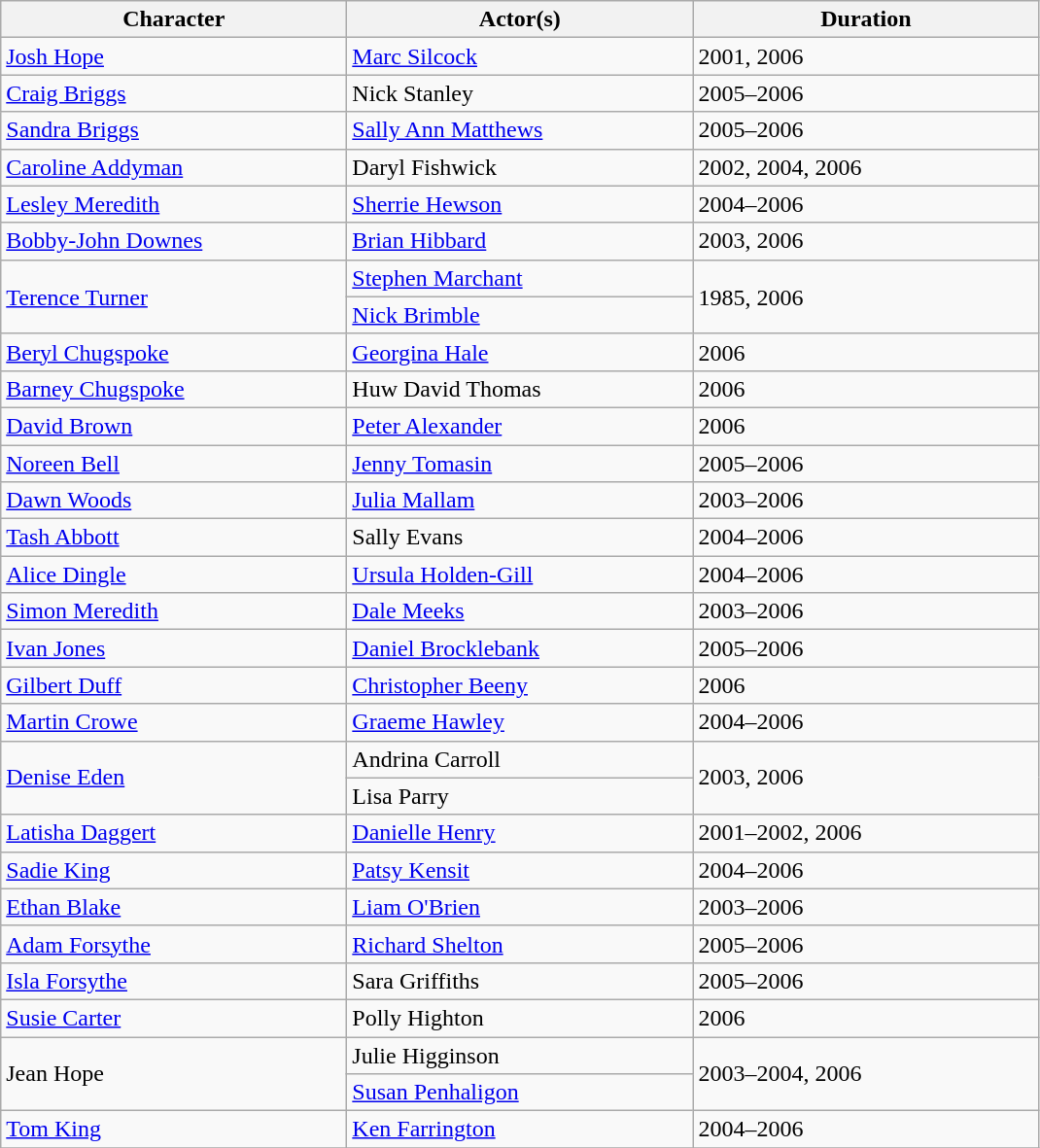<table class="wikitable">
<tr>
<th scope="col" width="230">Character</th>
<th scope="col" width="230">Actor(s)</th>
<th scope="col" width="230">Duration</th>
</tr>
<tr>
<td><a href='#'>Josh Hope</a></td>
<td><a href='#'>Marc Silcock</a></td>
<td>2001, 2006</td>
</tr>
<tr>
<td><a href='#'>Craig Briggs</a></td>
<td>Nick Stanley</td>
<td>2005–2006</td>
</tr>
<tr>
<td><a href='#'>Sandra Briggs</a></td>
<td><a href='#'>Sally Ann Matthews</a></td>
<td>2005–2006</td>
</tr>
<tr>
<td><a href='#'>Caroline Addyman</a></td>
<td>Daryl Fishwick</td>
<td>2002, 2004, 2006</td>
</tr>
<tr>
<td><a href='#'>Lesley Meredith</a></td>
<td><a href='#'>Sherrie Hewson</a></td>
<td>2004–2006</td>
</tr>
<tr>
<td><a href='#'>Bobby-John Downes</a></td>
<td><a href='#'>Brian Hibbard</a></td>
<td>2003, 2006</td>
</tr>
<tr>
<td rowspan="2"><a href='#'>Terence Turner</a></td>
<td><a href='#'>Stephen Marchant</a></td>
<td rowspan="2">1985, 2006</td>
</tr>
<tr>
<td><a href='#'>Nick Brimble</a></td>
</tr>
<tr>
<td><a href='#'>Beryl Chugspoke</a></td>
<td><a href='#'>Georgina Hale</a></td>
<td>2006</td>
</tr>
<tr>
<td><a href='#'>Barney Chugspoke</a></td>
<td>Huw David Thomas</td>
<td>2006</td>
</tr>
<tr>
<td><a href='#'>David Brown</a></td>
<td><a href='#'>Peter Alexander</a></td>
<td>2006</td>
</tr>
<tr>
<td><a href='#'>Noreen Bell</a></td>
<td><a href='#'>Jenny Tomasin</a></td>
<td>2005–2006</td>
</tr>
<tr>
<td><a href='#'>Dawn Woods</a></td>
<td><a href='#'>Julia Mallam</a></td>
<td>2003–2006</td>
</tr>
<tr>
<td><a href='#'>Tash Abbott</a></td>
<td>Sally Evans</td>
<td>2004–2006</td>
</tr>
<tr>
<td><a href='#'>Alice Dingle</a></td>
<td><a href='#'>Ursula Holden-Gill</a></td>
<td>2004–2006</td>
</tr>
<tr>
<td><a href='#'>Simon Meredith</a></td>
<td><a href='#'>Dale Meeks</a></td>
<td>2003–2006</td>
</tr>
<tr>
<td><a href='#'>Ivan Jones</a></td>
<td><a href='#'>Daniel Brocklebank</a></td>
<td>2005–2006</td>
</tr>
<tr>
<td><a href='#'>Gilbert Duff</a></td>
<td><a href='#'>Christopher Beeny</a></td>
<td>2006</td>
</tr>
<tr>
<td><a href='#'>Martin Crowe</a></td>
<td><a href='#'>Graeme Hawley</a></td>
<td>2004–2006</td>
</tr>
<tr>
<td rowspan="2"><a href='#'>Denise Eden</a></td>
<td>Andrina Carroll</td>
<td rowspan="2">2003, 2006</td>
</tr>
<tr>
<td>Lisa Parry</td>
</tr>
<tr>
<td><a href='#'>Latisha Daggert</a></td>
<td><a href='#'>Danielle Henry</a></td>
<td>2001–2002, 2006</td>
</tr>
<tr>
<td><a href='#'>Sadie King</a></td>
<td><a href='#'>Patsy Kensit</a></td>
<td>2004–2006</td>
</tr>
<tr>
<td><a href='#'>Ethan Blake</a></td>
<td><a href='#'>Liam O'Brien</a></td>
<td>2003–2006</td>
</tr>
<tr>
<td><a href='#'>Adam Forsythe</a></td>
<td><a href='#'>Richard Shelton</a></td>
<td>2005–2006</td>
</tr>
<tr>
<td><a href='#'>Isla Forsythe</a></td>
<td>Sara Griffiths</td>
<td>2005–2006</td>
</tr>
<tr>
<td><a href='#'>Susie Carter</a></td>
<td>Polly Highton</td>
<td>2006</td>
</tr>
<tr>
<td rowspan="2">Jean Hope</td>
<td>Julie Higginson</td>
<td rowspan="2">2003–2004, 2006</td>
</tr>
<tr>
<td><a href='#'>Susan Penhaligon</a></td>
</tr>
<tr>
<td><a href='#'>Tom King</a></td>
<td><a href='#'>Ken Farrington</a></td>
<td>2004–2006</td>
</tr>
<tr>
</tr>
</table>
